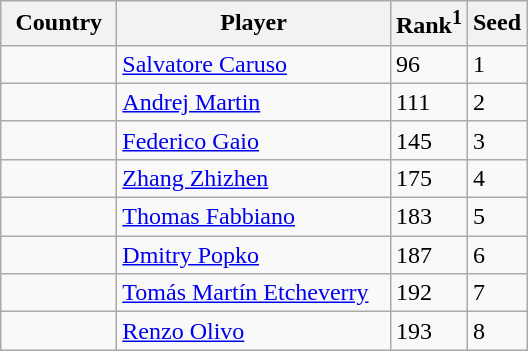<table class="sortable wikitable">
<tr>
<th width="70">Country</th>
<th width="175">Player</th>
<th>Rank<sup>1</sup></th>
<th>Seed</th>
</tr>
<tr>
<td></td>
<td><a href='#'>Salvatore Caruso</a></td>
<td>96</td>
<td>1</td>
</tr>
<tr>
<td></td>
<td><a href='#'>Andrej Martin</a></td>
<td>111</td>
<td>2</td>
</tr>
<tr>
<td></td>
<td><a href='#'>Federico Gaio</a></td>
<td>145</td>
<td>3</td>
</tr>
<tr>
<td></td>
<td><a href='#'>Zhang Zhizhen</a></td>
<td>175</td>
<td>4</td>
</tr>
<tr>
<td></td>
<td><a href='#'>Thomas Fabbiano</a></td>
<td>183</td>
<td>5</td>
</tr>
<tr>
<td></td>
<td><a href='#'>Dmitry Popko</a></td>
<td>187</td>
<td>6</td>
</tr>
<tr>
<td></td>
<td><a href='#'>Tomás Martín Etcheverry</a></td>
<td>192</td>
<td>7</td>
</tr>
<tr>
<td></td>
<td><a href='#'>Renzo Olivo</a></td>
<td>193</td>
<td>8</td>
</tr>
</table>
